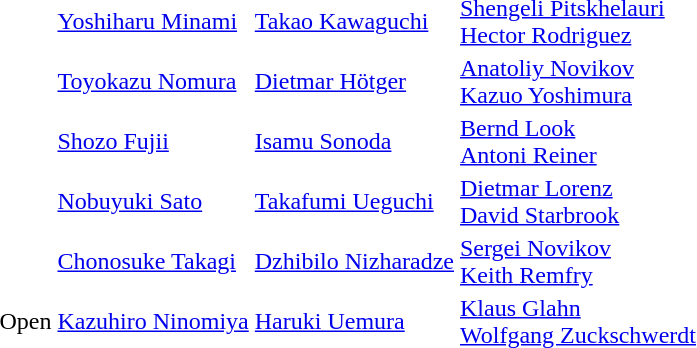<table>
<tr>
<td></td>
<td> <a href='#'>Yoshiharu Minami</a></td>
<td> <a href='#'>Takao Kawaguchi</a></td>
<td> <a href='#'>Shengeli Pitskhelauri</a> <br>  <a href='#'>Hector Rodriguez</a></td>
</tr>
<tr>
<td></td>
<td> <a href='#'>Toyokazu Nomura</a></td>
<td> <a href='#'>Dietmar Hötger</a></td>
<td> <a href='#'>Anatoliy Novikov</a> <br>  <a href='#'>Kazuo Yoshimura</a></td>
</tr>
<tr>
<td></td>
<td> <a href='#'>Shozo Fujii</a></td>
<td> <a href='#'>Isamu Sonoda</a></td>
<td> <a href='#'>Bernd Look</a> <br>  <a href='#'>Antoni Reiner</a></td>
</tr>
<tr>
<td></td>
<td> <a href='#'>Nobuyuki Sato</a></td>
<td> <a href='#'>Takafumi Ueguchi</a></td>
<td> <a href='#'>Dietmar Lorenz</a> <br>  <a href='#'>David Starbrook</a></td>
</tr>
<tr>
<td></td>
<td> <a href='#'>Chonosuke Takagi</a></td>
<td> <a href='#'>Dzhibilo Nizharadze</a></td>
<td> <a href='#'>Sergei Novikov</a> <br>  <a href='#'>Keith Remfry</a></td>
</tr>
<tr>
<td>Open</td>
<td> <a href='#'>Kazuhiro Ninomiya</a></td>
<td> <a href='#'>Haruki Uemura</a></td>
<td> <a href='#'>Klaus Glahn</a> <br>  <a href='#'>Wolfgang Zuckschwerdt</a></td>
</tr>
</table>
